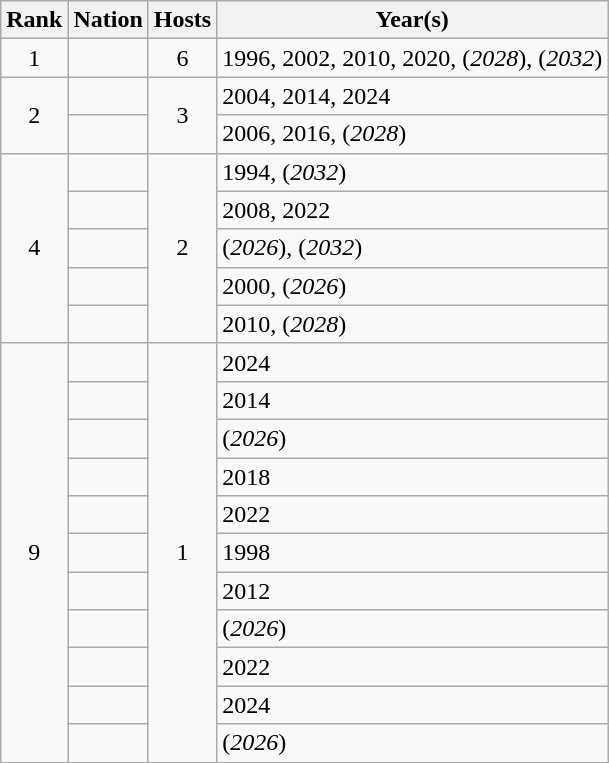<table class="wikitable">
<tr>
<th>Rank</th>
<th>Nation</th>
<th>Hosts</th>
<th>Year(s)</th>
</tr>
<tr>
<td align=center>1</td>
<td></td>
<td align=center>6</td>
<td>1996, 2002, 2010, 2020, (<em>2028</em>), (<em>2032</em>)</td>
</tr>
<tr>
<td rowspan="2" align="center">2</td>
<td></td>
<td rowspan="2" align="center">3</td>
<td>2004, 2014, 2024</td>
</tr>
<tr>
<td></td>
<td>2006, 2016, (<em>2028</em>)</td>
</tr>
<tr>
<td align=center rowspan="5">4</td>
<td></td>
<td align=center rowspan="5">2</td>
<td>1994, (<em>2032</em>)</td>
</tr>
<tr>
<td></td>
<td>2008, 2022</td>
</tr>
<tr>
<td></td>
<td>(<em>2026</em>), (<em>2032</em>)</td>
</tr>
<tr>
<td></td>
<td>2000, (<em>2026</em>)</td>
</tr>
<tr>
<td></td>
<td>2010, (<em>2028</em>)</td>
</tr>
<tr>
<td align=center rowspan=11>9</td>
<td></td>
<td align=center rowspan=11>1</td>
<td>2024</td>
</tr>
<tr>
<td></td>
<td>2014</td>
</tr>
<tr>
<td></td>
<td>(<em>2026</em>)</td>
</tr>
<tr>
<td></td>
<td>2018</td>
</tr>
<tr>
<td></td>
<td>2022</td>
</tr>
<tr>
<td></td>
<td>1998</td>
</tr>
<tr>
<td></td>
<td>2012</td>
</tr>
<tr>
<td></td>
<td>(<em>2026</em>)</td>
</tr>
<tr>
<td></td>
<td>2022</td>
</tr>
<tr>
<td></td>
<td>2024</td>
</tr>
<tr>
<td></td>
<td>(<em>2026</em>)</td>
</tr>
</table>
